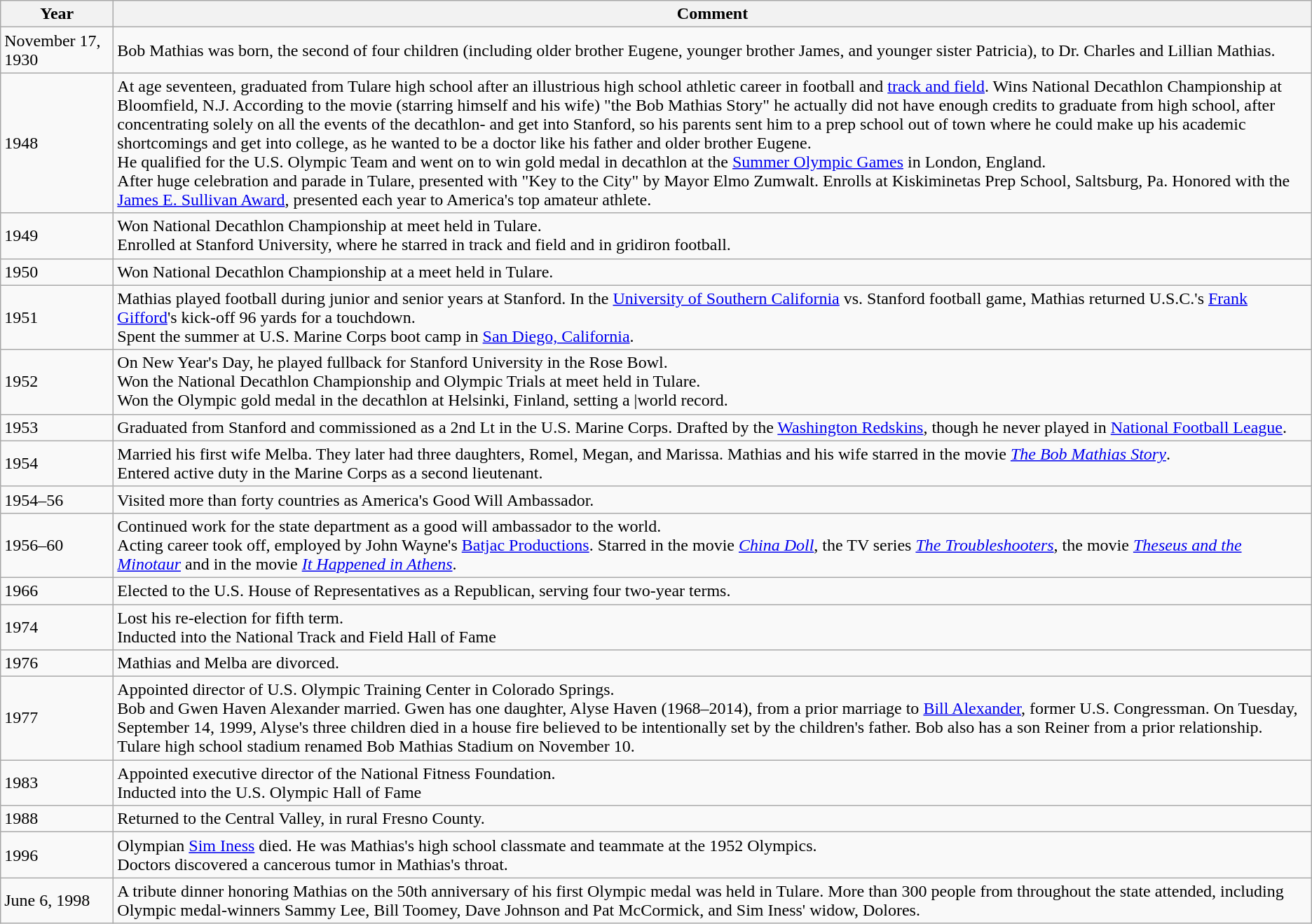<table class="wikitable">
<tr>
<th width=100px>Year</th>
<th>Comment</th>
</tr>
<tr>
<td>November 17, 1930</td>
<td>Bob Mathias was born, the second of four children (including older brother Eugene, younger brother James, and younger sister Patricia), to Dr. Charles and Lillian Mathias.</td>
</tr>
<tr>
<td>1948</td>
<td>At age seventeen, graduated from Tulare high school after an illustrious high school athletic career in football and <a href='#'>track and field</a>. Wins National Decathlon Championship at Bloomfield, N.J. According to the movie (starring himself and his wife) "the Bob Mathias Story" he actually did not have enough credits to graduate from high school, after concentrating solely on all the events of the decathlon- and get into Stanford, so his parents sent him to a prep school out of town where he could make up his academic shortcomings and get into college, as he wanted to be a doctor like his father and older brother Eugene.<br>He qualified for the U.S. Olympic Team and went on to win gold medal in decathlon at the <a href='#'>Summer Olympic Games</a> in London, England.<br>After huge celebration and parade in Tulare, presented with "Key to the City" by Mayor Elmo Zumwalt. Enrolls at Kiskiminetas Prep School, Saltsburg, Pa. Honored with the <a href='#'>James E. Sullivan Award</a>, presented each year to America's top amateur athlete.</td>
</tr>
<tr>
<td>1949</td>
<td>Won National Decathlon Championship at meet held in Tulare.<br>Enrolled at Stanford University, where he starred in track and field and in gridiron football.</td>
</tr>
<tr>
<td>1950</td>
<td>Won National Decathlon Championship at a meet held in Tulare.</td>
</tr>
<tr>
<td>1951</td>
<td>Mathias played football during junior and senior years at Stanford. In the <a href='#'>University of Southern California</a> vs. Stanford football game, Mathias returned U.S.C.'s <a href='#'>Frank Gifford</a>'s kick-off 96 yards for a touchdown.<br>Spent the summer at U.S. Marine Corps boot camp in <a href='#'>San Diego, California</a>.</td>
</tr>
<tr>
<td>1952</td>
<td>On New Year's Day, he played fullback for Stanford University in the Rose Bowl.<br>Won the National Decathlon Championship and Olympic Trials at meet held in Tulare.<br>Won the Olympic gold medal in the decathlon at Helsinki, Finland, setting a |world record.</td>
</tr>
<tr>
<td>1953</td>
<td>Graduated from Stanford and commissioned as a 2nd Lt in the U.S. Marine Corps. Drafted by the <a href='#'>Washington Redskins</a>, though he never played in <a href='#'>National Football League</a>.</td>
</tr>
<tr>
<td>1954</td>
<td>Married his first wife Melba. They later had three daughters, Romel, Megan, and Marissa. Mathias and his wife starred in the movie <em><a href='#'>The Bob Mathias Story</a></em>.<br>Entered active duty in the Marine Corps as a second lieutenant.</td>
</tr>
<tr>
<td>1954–56</td>
<td>Visited more than forty countries as America's Good Will Ambassador.</td>
</tr>
<tr>
<td>1956–60</td>
<td>Continued work for the state department as a good will ambassador to the world.<br>Acting career took off, employed by John Wayne's <a href='#'>Batjac Productions</a>. Starred in the movie <em><a href='#'>China Doll</a></em>, the TV series <em><a href='#'>The Troubleshooters</a></em>, the movie <em><a href='#'>Theseus and the Minotaur</a></em> and in the movie <em><a href='#'>It Happened in Athens</a></em>.</td>
</tr>
<tr>
<td>1966</td>
<td>Elected to the U.S. House of Representatives as a Republican, serving four two-year terms.</td>
</tr>
<tr>
<td>1974</td>
<td>Lost his re-election for fifth term.<br>Inducted into the National Track and Field Hall of Fame</td>
</tr>
<tr>
<td>1976</td>
<td>Mathias and Melba are divorced.</td>
</tr>
<tr>
<td>1977</td>
<td>Appointed director of U.S. Olympic Training Center in Colorado Springs.<br>Bob and Gwen Haven Alexander married. Gwen has one daughter, Alyse Haven (1968–2014), from a prior marriage to <a href='#'>Bill Alexander</a>, former U.S. Congressman. On Tuesday, September 14, 1999, Alyse's three children died in a house fire believed to be intentionally set by the children's father. Bob also has a son Reiner from a prior relationship.<br>Tulare high school stadium renamed Bob Mathias Stadium on November 10.</td>
</tr>
<tr>
<td>1983</td>
<td>Appointed executive director of the National Fitness Foundation. <br>Inducted into the U.S. Olympic Hall of Fame</td>
</tr>
<tr>
<td>1988</td>
<td>Returned to the Central Valley, in rural Fresno County.</td>
</tr>
<tr>
<td>1996</td>
<td>Olympian <a href='#'>Sim Iness</a> died. He was Mathias's high school classmate and teammate at the 1952 Olympics.<br>Doctors discovered a cancerous tumor in Mathias's throat.</td>
</tr>
<tr>
<td>June 6, 1998</td>
<td>A tribute dinner honoring Mathias on the 50th anniversary of his first Olympic medal was held in Tulare. More than 300 people from throughout the state attended, including Olympic medal-winners Sammy Lee, Bill Toomey, Dave Johnson and Pat McCormick, and Sim Iness' widow, Dolores.</td>
</tr>
</table>
